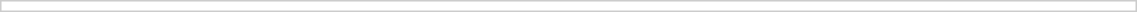<table style="border:1px solid #ccc; width:60%;">
<tr>
<td></td>
<td style="text-align:right; vertical-align:top;"></td>
</tr>
</table>
